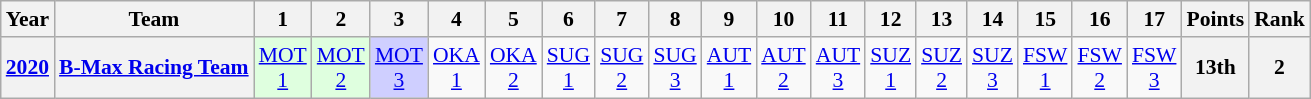<table class="wikitable" style="text-align:center; font-size:90%">
<tr>
<th>Year</th>
<th>Team</th>
<th>1</th>
<th>2</th>
<th>3</th>
<th>4</th>
<th>5</th>
<th>6</th>
<th>7</th>
<th>8</th>
<th>9</th>
<th>10</th>
<th>11</th>
<th>12</th>
<th>13</th>
<th>14</th>
<th>15</th>
<th>16</th>
<th>17</th>
<th>Points</th>
<th>Rank</th>
</tr>
<tr>
<th><a href='#'>2020</a></th>
<th><a href='#'>B-Max Racing Team</a></th>
<td style="background:#DFFFDF"><a href='#'>MOT<br>1</a><br></td>
<td style="background:#DFFFDF"><a href='#'>MOT<br>2</a><br></td>
<td style="background:#CFCFFF;"><a href='#'>MOT<br>3</a><br></td>
<td><a href='#'>OKA<br>1</a></td>
<td><a href='#'>OKA<br>2</a></td>
<td><a href='#'>SUG<br>1</a></td>
<td><a href='#'>SUG<br>2</a></td>
<td><a href='#'>SUG<br>3</a></td>
<td><a href='#'>AUT<br>1</a></td>
<td><a href='#'>AUT<br>2</a></td>
<td><a href='#'>AUT<br>3</a></td>
<td><a href='#'>SUZ<br>1</a></td>
<td><a href='#'>SUZ<br>2</a></td>
<td><a href='#'>SUZ<br>3</a></td>
<td><a href='#'>FSW<br>1</a></td>
<td><a href='#'>FSW<br>2</a></td>
<td><a href='#'>FSW<br>3</a></td>
<th>13th</th>
<th>2</th>
</tr>
</table>
